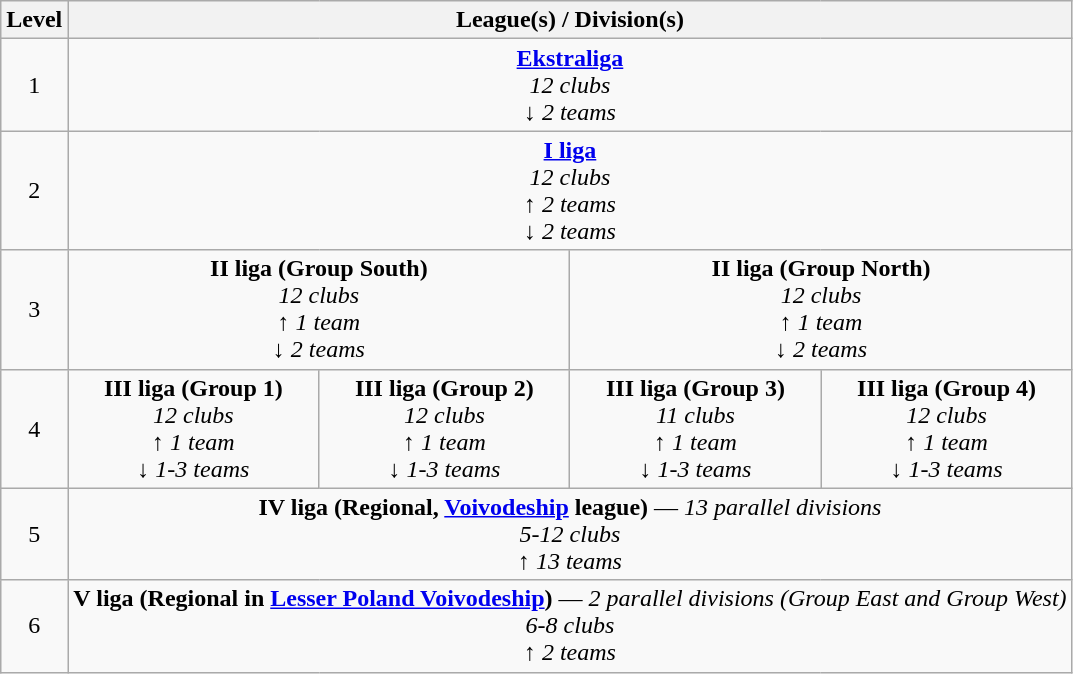<table class="wikitable" style="text-align: center;">
<tr>
<th>Level</th>
<th colspan="4">League(s) / Division(s)</th>
</tr>
<tr>
<td>1</td>
<td colspan="4"><strong><a href='#'>Ekstraliga</a></strong><br><em>12 clubs</em><br><em>↓ 2 teams</em></td>
</tr>
<tr>
<td>2</td>
<td colspan="4"><strong><a href='#'>I liga</a></strong><br><em>12 clubs</em><br><em>↑ 2 teams</em><br><em>↓ 2 teams</em></td>
</tr>
<tr>
<td>3</td>
<td colspan="2"><strong>II liga (Group South)</strong><br><em>12 clubs</em><br><em>↑ 1 team</em><br><em>↓ 2 teams</em></td>
<td colspan="2"><strong>II liga (Group North)</strong><br><em>12 clubs</em><br><em>↑ 1 team</em><br><em>↓ 2 teams</em></td>
</tr>
<tr>
<td>4</td>
<td><strong>III liga (Group 1)</strong><br><em>12 clubs</em><br><em>↑ 1 team</em><br><em>↓ 1-3 teams</em></td>
<td><strong>III liga (Group 2)</strong><br><em>12 clubs</em><br><em>↑ 1 team</em><br><em>↓ 1-3 teams</em></td>
<td><strong>III liga (Group 3)</strong><br><em>11 clubs</em><br><em>↑ 1 team</em><br><em>↓ 1-3 teams</em></td>
<td><strong>III liga (Group 4)</strong><br><em>12 clubs</em><br><em>↑ 1 team</em><br><em>↓ 1-3 teams</em></td>
</tr>
<tr>
<td>5</td>
<td colspan="4"><strong>IV liga (Regional, <a href='#'>Voivodeship</a> league)</strong> — <em>13 parallel divisions</em><br><em>5-12 clubs</em><br><em>↑ 13 teams</em></td>
</tr>
<tr>
<td>6</td>
<td colspan="4"><strong>V liga (Regional in <a href='#'>Lesser Poland Voivodeship</a>)</strong> — <em>2 parallel divisions (Group East and Group West)</em><br><em>6-8 clubs</em><br><em>↑ 2 teams</em></td>
</tr>
</table>
